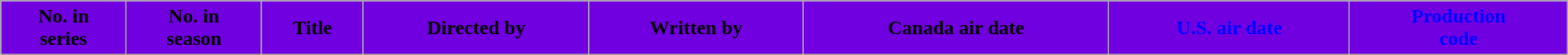<table class="wikitable plainrowheaders" style="width:100%; margin:auto; background:#FFFFFF;">
<tr>
<th style="background:#7100E1; color:black;">No. in<br>series</th>
<th style="background:#7100E1; color:black;">No. in<br>season</th>
<th style="background:#7100E1; color:black;">Title</th>
<th style="background:#7100E1; color:black;">Directed by</th>
<th style="background:#7100E1; color:black;">Written by</th>
<th style="background:#7100E1; color:black;">Canada air date</th>
<th style="background:#7100E1; color:blue;">U.S. air date</th>
<th style="background:#7100E1; color:blue;">Production<br> code<br>












</th>
</tr>
</table>
